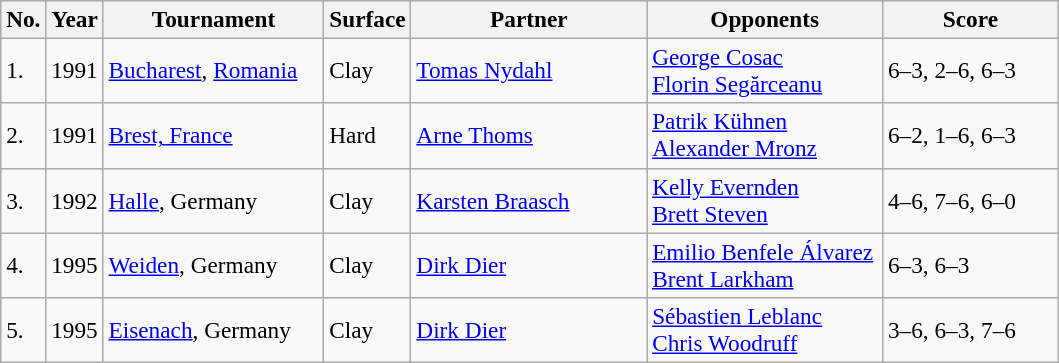<table class="sortable wikitable" style=font-size:97%>
<tr>
<th>No.</th>
<th>Year</th>
<th style="width:140px">Tournament</th>
<th style="width:50px">Surface</th>
<th style="width:150px">Partner</th>
<th style="width:150px">Opponents</th>
<th style="width:110px" class="unsortable">Score</th>
</tr>
<tr>
<td>1.</td>
<td>1991</td>
<td><a href='#'>Bucharest</a>, <a href='#'>Romania</a></td>
<td>Clay</td>
<td> <a href='#'>Tomas Nydahl</a></td>
<td> <a href='#'>George Cosac</a><br> <a href='#'>Florin Segărceanu</a></td>
<td>6–3, 2–6, 6–3</td>
</tr>
<tr>
<td>2.</td>
<td>1991</td>
<td><a href='#'>Brest, France</a></td>
<td>Hard</td>
<td> <a href='#'>Arne Thoms</a></td>
<td> <a href='#'>Patrik Kühnen</a><br> <a href='#'>Alexander Mronz</a></td>
<td>6–2, 1–6, 6–3</td>
</tr>
<tr>
<td>3.</td>
<td>1992</td>
<td><a href='#'>Halle</a>, Germany</td>
<td>Clay</td>
<td> <a href='#'>Karsten Braasch</a></td>
<td> <a href='#'>Kelly Evernden</a><br> <a href='#'>Brett Steven</a></td>
<td>4–6, 7–6, 6–0</td>
</tr>
<tr>
<td>4.</td>
<td>1995</td>
<td><a href='#'>Weiden</a>, Germany</td>
<td>Clay</td>
<td> <a href='#'>Dirk Dier</a></td>
<td> <a href='#'>Emilio Benfele Álvarez</a><br> <a href='#'>Brent Larkham</a></td>
<td>6–3, 6–3</td>
</tr>
<tr>
<td>5.</td>
<td>1995</td>
<td><a href='#'>Eisenach</a>, Germany</td>
<td>Clay</td>
<td> <a href='#'>Dirk Dier</a></td>
<td> <a href='#'>Sébastien Leblanc</a><br> <a href='#'>Chris Woodruff</a></td>
<td>3–6, 6–3, 7–6</td>
</tr>
</table>
